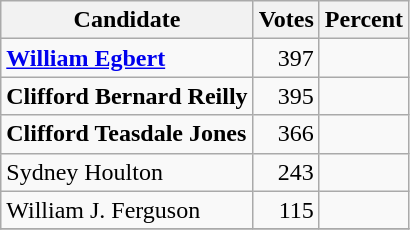<table class="wikitable">
<tr>
<th>Candidate</th>
<th>Votes</th>
<th>Percent</th>
</tr>
<tr>
<td style="font-weight:bold;"><a href='#'>William Egbert</a></td>
<td style="text-align:right;">397</td>
<td style="text-align:right;"></td>
</tr>
<tr>
<td style="font-weight:bold;">Clifford Bernard Reilly</td>
<td style="text-align:right;">395</td>
<td style="text-align:right;"></td>
</tr>
<tr>
<td style="font-weight:bold;">Clifford Teasdale Jones</td>
<td style="text-align:right;">366</td>
<td style="text-align:right;"></td>
</tr>
<tr>
<td>Sydney Houlton</td>
<td style="text-align:right;">243</td>
<td style="text-align:right;"></td>
</tr>
<tr>
<td>William J. Ferguson</td>
<td style="text-align:right;">115</td>
<td style="text-align:right;"></td>
</tr>
<tr>
</tr>
</table>
